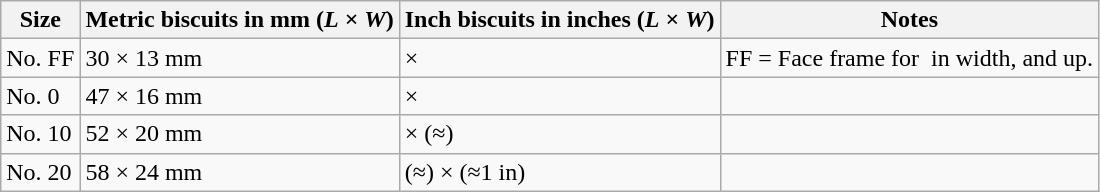<table class="wikitable">
<tr>
<th>Size</th>
<th>Metric biscuits in mm (<em>L</em> × <em>W</em>)</th>
<th>Inch biscuits in inches (<em>L</em> × <em>W</em>)</th>
<th>Notes</th>
</tr>
<tr>
<td>No. FF</td>
<td>30 × 13 mm</td>
<td> × </td>
<td>FF = Face frame for  in width, and up.</td>
</tr>
<tr>
<td>No. 0</td>
<td>47 × 16 mm</td>
<td> × </td>
<td></td>
</tr>
<tr>
<td>No. 10</td>
<td>52 × 20 mm</td>
<td> ×  (≈)</td>
<td></td>
</tr>
<tr>
<td>No. 20</td>
<td>58 × 24 mm</td>
<td> (≈) ×  (≈1 in)</td>
<td></td>
</tr>
</table>
